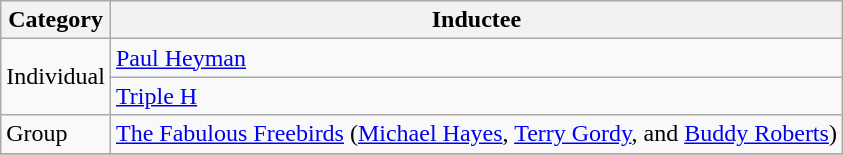<table class="wikitable">
<tr>
<th>Category</th>
<th>Inductee</th>
</tr>
<tr>
<td rowspan=2>Individual</td>
<td><a href='#'>Paul Heyman</a></td>
</tr>
<tr>
<td><a href='#'>Triple H</a></td>
</tr>
<tr>
<td>Group</td>
<td><a href='#'>The Fabulous Freebirds</a> (<a href='#'>Michael Hayes</a>, <a href='#'>Terry Gordy</a>, and <a href='#'>Buddy Roberts</a>)</td>
</tr>
<tr>
</tr>
</table>
